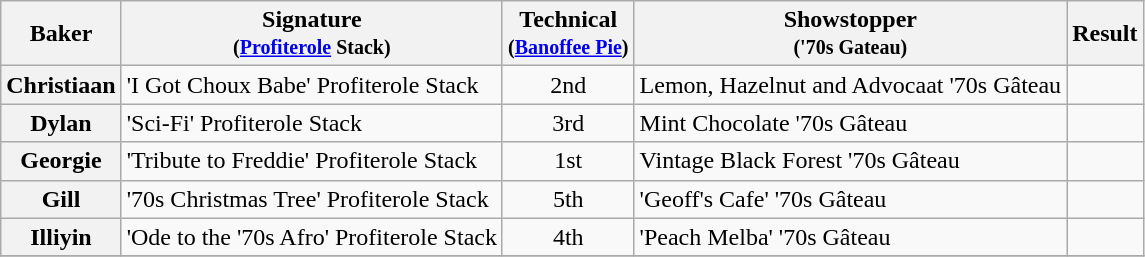<table class="wikitable sortable">
<tr>
<th scope="col">Baker</th>
<th scope="col" class="unsortable">Signature<br><small>(<a href='#'>Profiterole</a> Stack)</small></th>
<th scope="col">Technical<br><small>(<a href='#'>Banoffee Pie</a>)</small></th>
<th scope="col" class="unsortable">Showstopper<br><small>('70s Gateau)</small></th>
<th scope="col">Result</th>
</tr>
<tr>
<th scope="row">Christiaan</th>
<td>'I Got Choux Babe' Profiterole Stack</td>
<td align="center">2nd</td>
<td>Lemon, Hazelnut and Advocaat '70s Gâteau</td>
<td></td>
</tr>
<tr>
<th scope="row">Dylan</th>
<td>'Sci-Fi' Profiterole Stack</td>
<td align="center">3rd</td>
<td>Mint Chocolate '70s Gâteau</td>
<td></td>
</tr>
<tr>
<th scope="row">Georgie</th>
<td>'Tribute to Freddie' Profiterole Stack</td>
<td align="center">1st</td>
<td>Vintage Black Forest '70s Gâteau</td>
<td></td>
</tr>
<tr>
<th scope="row">Gill</th>
<td>'70s Christmas Tree' Profiterole Stack</td>
<td align="center">5th</td>
<td>'Geoff's Cafe' '70s Gâteau</td>
<td></td>
</tr>
<tr>
<th scope="row">Illiyin</th>
<td>'Ode to the '70s Afro' Profiterole Stack</td>
<td align="center">4th</td>
<td>'Peach Melba' '70s Gâteau</td>
<td></td>
</tr>
<tr>
</tr>
</table>
